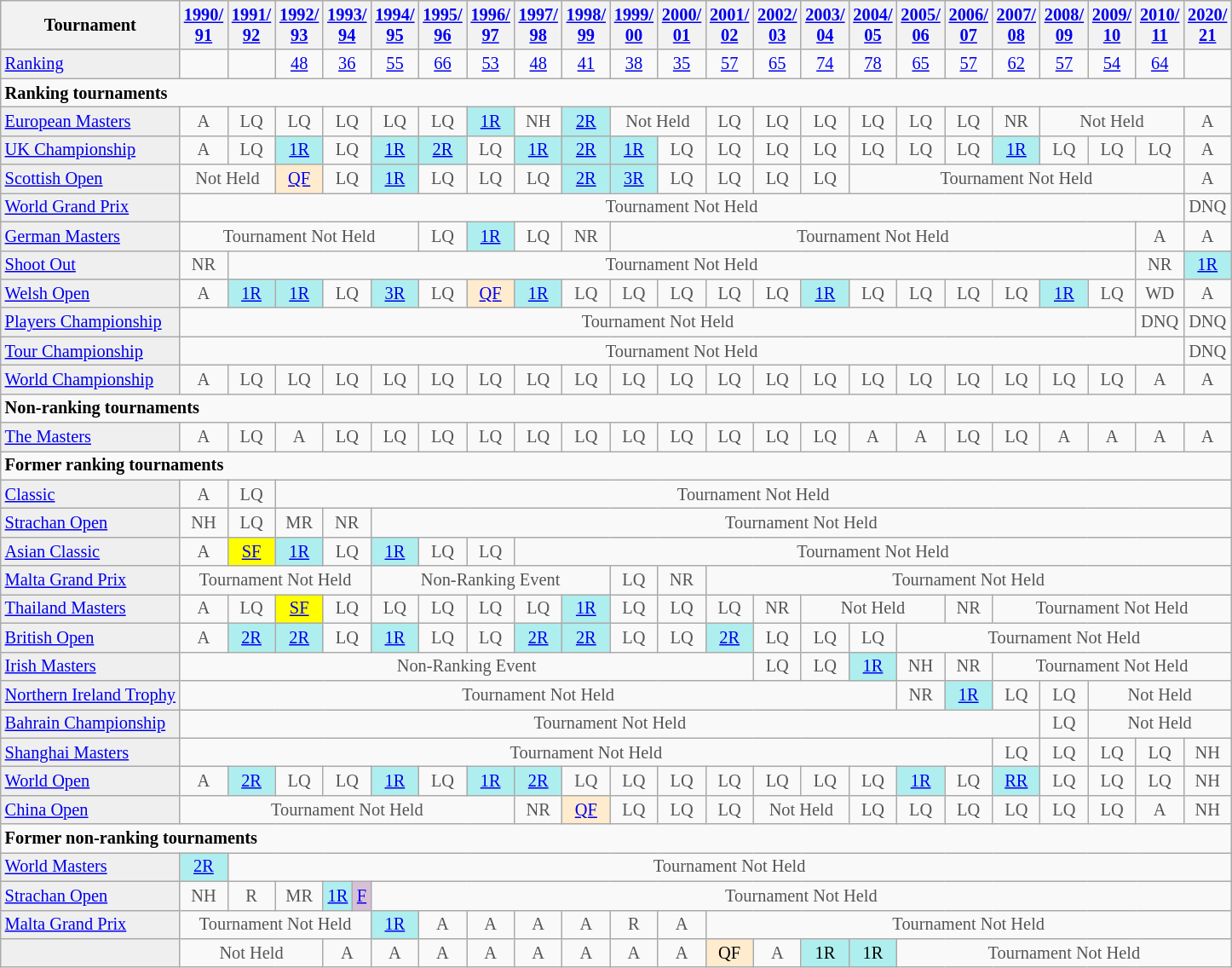<table class="wikitable" style="font-size:85%;">
<tr>
<th>Tournament</th>
<th><a href='#'>1990/<br>91</a></th>
<th><a href='#'>1991/<br>92</a></th>
<th><a href='#'>1992/<br>93</a></th>
<th colspan="2"><a href='#'>1993/<br>94</a></th>
<th><a href='#'>1994/<br>95</a></th>
<th><a href='#'>1995/<br>96</a></th>
<th><a href='#'>1996/<br>97</a></th>
<th><a href='#'>1997/<br>98</a></th>
<th><a href='#'>1998/<br>99</a></th>
<th><a href='#'>1999/<br>00</a></th>
<th><a href='#'>2000/<br>01</a></th>
<th><a href='#'>2001/<br>02</a></th>
<th><a href='#'>2002/<br>03</a></th>
<th><a href='#'>2003/<br>04</a></th>
<th><a href='#'>2004/<br>05</a></th>
<th><a href='#'>2005/<br>06</a></th>
<th><a href='#'>2006/<br>07</a></th>
<th><a href='#'>2007/<br>08</a></th>
<th><a href='#'>2008/<br>09</a></th>
<th><a href='#'>2009/<br>10</a></th>
<th><a href='#'>2010/<br>11</a></th>
<th><a href='#'>2020/<br>21</a></th>
</tr>
<tr>
<td style="background:#EFEFEF;"><a href='#'>Ranking</a></td>
<td align="center"></td>
<td align="center"></td>
<td align="center"><a href='#'>48</a></td>
<td align="center" colspan="2"><a href='#'>36</a></td>
<td align="center"><a href='#'>55</a></td>
<td align="center"><a href='#'>66</a></td>
<td align="center"><a href='#'>53</a></td>
<td align="center"><a href='#'>48</a></td>
<td align="center"><a href='#'>41</a></td>
<td align="center"><a href='#'>38</a></td>
<td align="center"><a href='#'>35</a></td>
<td align="center"><a href='#'>57</a></td>
<td align="center"><a href='#'>65</a></td>
<td align="center"><a href='#'>74</a></td>
<td align="center"><a href='#'>78</a></td>
<td align="center"><a href='#'>65</a></td>
<td align="center"><a href='#'>57</a></td>
<td align="center"><a href='#'>62</a></td>
<td align="center"><a href='#'>57</a></td>
<td align="center"><a href='#'>54</a></td>
<td align="center"><a href='#'>64</a></td>
<td align="center"></td>
</tr>
<tr>
<td colspan="30"><strong>Ranking tournaments</strong></td>
</tr>
<tr>
<td style="background:#EFEFEF;"><a href='#'>European Masters</a></td>
<td align="center" style="color:#555555;">A</td>
<td align="center" style="color:#555555;">LQ</td>
<td align="center" style="color:#555555;">LQ</td>
<td align="center" colspan="2" style="color:#555555;">LQ</td>
<td align="center" style="color:#555555;">LQ</td>
<td align="center" style="color:#555555;">LQ</td>
<td align="center" style="background:#afeeee;"><a href='#'>1R</a></td>
<td align="center" style="color:#555555;">NH</td>
<td align="center" style="background:#afeeee;"><a href='#'>2R</a></td>
<td align="center" colspan="2" style="color:#555555;">Not Held</td>
<td align="center" style="color:#555555;">LQ</td>
<td align="center" style="color:#555555;">LQ</td>
<td align="center" style="color:#555555;">LQ</td>
<td align="center" style="color:#555555;">LQ</td>
<td align="center" style="color:#555555;">LQ</td>
<td align="center" style="color:#555555;">LQ</td>
<td align="center" style="color:#555555;">NR</td>
<td align="center" colspan="3" style="color:#555555;">Not Held</td>
<td align="center" style="color:#555555;">A</td>
</tr>
<tr>
<td style="background:#EFEFEF;"><a href='#'>UK Championship</a></td>
<td align="center" style="color:#555555;">A</td>
<td align="center" style="color:#555555;">LQ</td>
<td align="center" style="background:#afeeee;"><a href='#'>1R</a></td>
<td align="center" colspan="2" style="color:#555555;">LQ</td>
<td align="center" style="background:#afeeee;"><a href='#'>1R</a></td>
<td align="center" style="background:#afeeee;"><a href='#'>2R</a></td>
<td align="center" style="color:#555555;">LQ</td>
<td align="center" style="background:#afeeee;"><a href='#'>1R</a></td>
<td align="center" style="background:#afeeee;"><a href='#'>2R</a></td>
<td align="center" style="background:#afeeee;"><a href='#'>1R</a></td>
<td align="center" style="color:#555555;">LQ</td>
<td align="center" style="color:#555555;">LQ</td>
<td align="center" style="color:#555555;">LQ</td>
<td align="center" style="color:#555555;">LQ</td>
<td align="center" style="color:#555555;">LQ</td>
<td align="center" style="color:#555555;">LQ</td>
<td align="center" style="color:#555555;">LQ</td>
<td align="center" style="background:#afeeee;"><a href='#'>1R</a></td>
<td align="center" style="color:#555555;">LQ</td>
<td align="center" style="color:#555555;">LQ</td>
<td align="center" style="color:#555555;">LQ</td>
<td align="center" style="color:#555555;">A</td>
</tr>
<tr>
<td style="background:#EFEFEF;"><a href='#'>Scottish Open</a></td>
<td align="center" colspan="2" style="color:#555555;">Not Held</td>
<td align="center" style="background:#ffebcd;"><a href='#'>QF</a></td>
<td align="center" colspan="2" style="color:#555555;">LQ</td>
<td align="center" style="background:#afeeee;"><a href='#'>1R</a></td>
<td align="center" style="color:#555555;">LQ</td>
<td align="center" style="color:#555555;">LQ</td>
<td align="center" style="color:#555555;">LQ</td>
<td align="center" style="background:#afeeee;"><a href='#'>2R</a></td>
<td align="center" style="background:#afeeee;"><a href='#'>3R</a></td>
<td align="center" style="color:#555555;">LQ</td>
<td align="center" style="color:#555555;">LQ</td>
<td align="center" style="color:#555555;">LQ</td>
<td align="center" style="color:#555555;">LQ</td>
<td align="center" colspan="7" style="color:#555555;">Tournament Not Held</td>
<td align="center" style="color:#555555;">A</td>
</tr>
<tr>
<td style="background:#EFEFEF;"><a href='#'>World Grand Prix</a></td>
<td align="center" colspan="22" style="color:#555555;">Tournament Not Held</td>
<td align="center" style="color:#555555;">DNQ</td>
</tr>
<tr>
<td style="background:#EFEFEF;"><a href='#'>German Masters</a></td>
<td align="center" colspan="6" style="color:#555555;">Tournament Not Held</td>
<td align="center" style="color:#555555;">LQ</td>
<td align="center" style="background:#afeeee;"><a href='#'>1R</a></td>
<td align="center" style="color:#555555;">LQ</td>
<td align="center" style="color:#555555;">NR</td>
<td align="center" colspan="11" style="color:#555555;">Tournament Not Held</td>
<td align="center" style="color:#555555;">A</td>
<td align="center" style="color:#555555;">A</td>
</tr>
<tr>
<td style="background:#EFEFEF;"><a href='#'>Shoot Out</a></td>
<td align="center" style="color:#555555;">NR</td>
<td align="center" colspan="20" style="color:#555555;">Tournament Not Held</td>
<td align="center" style="color:#555555;">NR</td>
<td align="center" style="background:#afeeee;"><a href='#'>1R</a></td>
</tr>
<tr>
<td style="background:#EFEFEF;"><a href='#'>Welsh Open</a></td>
<td align="center" style="color:#555555;">A</td>
<td align="center" style="background:#afeeee;"><a href='#'>1R</a></td>
<td align="center" style="background:#afeeee;"><a href='#'>1R</a></td>
<td align="center" colspan="2" style="color:#555555;">LQ</td>
<td align="center" style="background:#afeeee;"><a href='#'>3R</a></td>
<td align="center" style="color:#555555;">LQ</td>
<td align="center" style="background:#ffebcd;"><a href='#'>QF</a></td>
<td align="center" style="background:#afeeee;"><a href='#'>1R</a></td>
<td align="center" style="color:#555555;">LQ</td>
<td align="center" style="color:#555555;">LQ</td>
<td align="center" style="color:#555555;">LQ</td>
<td align="center" style="color:#555555;">LQ</td>
<td align="center" style="color:#555555;">LQ</td>
<td align="center" style="background:#afeeee;"><a href='#'>1R</a></td>
<td align="center" style="color:#555555;">LQ</td>
<td align="center" style="color:#555555;">LQ</td>
<td align="center" style="color:#555555;">LQ</td>
<td align="center" style="color:#555555;">LQ</td>
<td align="center" style="background:#afeeee;"><a href='#'>1R</a></td>
<td align="center" style="color:#555555;">LQ</td>
<td align="center" style="color:#555555;">WD</td>
<td align="center" style="color:#555555;">A</td>
</tr>
<tr>
<td style="background:#EFEFEF;"><a href='#'>Players Championship</a></td>
<td align="center" colspan="21" style="color:#555555;">Tournament Not Held</td>
<td align="center" style="color:#555555;">DNQ</td>
<td align="center" style="color:#555555;">DNQ</td>
</tr>
<tr>
<td style="background:#EFEFEF;"><a href='#'>Tour Championship</a></td>
<td align="center" colspan="22" style="color:#555555;">Tournament Not Held</td>
<td align="center" style="color:#555555;">DNQ</td>
</tr>
<tr>
<td style="background:#EFEFEF;"><a href='#'>World Championship</a></td>
<td align="center" style="color:#555555;">A</td>
<td align="center" style="color:#555555;">LQ</td>
<td align="center" style="color:#555555;">LQ</td>
<td align="center" colspan="2" style="color:#555555;">LQ</td>
<td align="center" style="color:#555555;">LQ</td>
<td align="center" style="color:#555555;">LQ</td>
<td align="center" style="color:#555555;">LQ</td>
<td align="center" style="color:#555555;">LQ</td>
<td align="center" style="color:#555555;">LQ</td>
<td align="center" style="color:#555555;">LQ</td>
<td align="center" style="color:#555555;">LQ</td>
<td align="center" style="color:#555555;">LQ</td>
<td align="center" style="color:#555555;">LQ</td>
<td align="center" style="color:#555555;">LQ</td>
<td align="center" style="color:#555555;">LQ</td>
<td align="center" style="color:#555555;">LQ</td>
<td align="center" style="color:#555555;">LQ</td>
<td align="center" style="color:#555555;">LQ</td>
<td align="center" style="color:#555555;">LQ</td>
<td align="center" style="color:#555555;">LQ</td>
<td align="center" style="color:#555555;">A</td>
<td align="center" style="color:#555555;">A</td>
</tr>
<tr>
<td colspan="30"><strong>Non-ranking tournaments</strong></td>
</tr>
<tr>
<td style="background:#EFEFEF;"><a href='#'>The Masters</a></td>
<td align="center" style="color:#555555;">A</td>
<td align="center" style="color:#555555;">LQ</td>
<td align="center" style="color:#555555;">A</td>
<td align="center" colspan="2" style="color:#555555;">LQ</td>
<td align="center" style="color:#555555;">LQ</td>
<td align="center" style="color:#555555;">LQ</td>
<td align="center" style="color:#555555;">LQ</td>
<td align="center" style="color:#555555;">LQ</td>
<td align="center" style="color:#555555;">LQ</td>
<td align="center" style="color:#555555;">LQ</td>
<td align="center" style="color:#555555;">LQ</td>
<td align="center" style="color:#555555;">LQ</td>
<td align="center" style="color:#555555;">LQ</td>
<td align="center" style="color:#555555;">LQ</td>
<td align="center" style="color:#555555;">A</td>
<td align="center" style="color:#555555;">A</td>
<td align="center" style="color:#555555;">LQ</td>
<td align="center" style="color:#555555;">LQ</td>
<td align="center" style="color:#555555;">A</td>
<td align="center" style="color:#555555;">A</td>
<td align="center" style="color:#555555;">A</td>
<td align="center" style="color:#555555;">A</td>
</tr>
<tr>
<td colspan="30"><strong>Former ranking tournaments</strong></td>
</tr>
<tr>
<td style="background:#EFEFEF;"><a href='#'>Classic</a></td>
<td align="center" style="color:#555555;">A</td>
<td align="center" style="color:#555555;">LQ</td>
<td align="center" colspan="30" style="color:#555555;">Tournament Not Held</td>
</tr>
<tr>
<td style="background:#EFEFEF;"><a href='#'>Strachan Open</a></td>
<td align="center" style="color:#555555;">NH</td>
<td align="center" style="color:#555555;">LQ</td>
<td align="center" style="color:#555555;">MR</td>
<td align="center" colspan="2" style="color:#555555;">NR</td>
<td align="center" colspan="30" style="color:#555555;">Tournament Not Held</td>
</tr>
<tr>
<td style="background:#EFEFEF;"><a href='#'>Asian Classic</a></td>
<td align="center" style="color:#555555;">A</td>
<td align="center" style="background:yellow;"><a href='#'>SF</a></td>
<td align="center" style="background:#afeeee;"><a href='#'>1R</a></td>
<td align="center" colspan="2" style="color:#555555;">LQ</td>
<td align="center" style="background:#afeeee;"><a href='#'>1R</a></td>
<td align="center" style="color:#555555;">LQ</td>
<td align="center" style="color:#555555;">LQ</td>
<td align="center" colspan="30" style="color:#555555;">Tournament Not Held</td>
</tr>
<tr>
<td style="background:#EFEFEF;"><a href='#'>Malta Grand Prix</a></td>
<td align="center" colspan="5" style="color:#555555;">Tournament Not Held</td>
<td align="center" colspan="5" style="color:#555555;">Non-Ranking Event</td>
<td align="center" style="color:#555555;">LQ</td>
<td align="center" style="color:#555555;">NR</td>
<td align="center" colspan="30" style="color:#555555;">Tournament Not Held</td>
</tr>
<tr>
<td style="background:#EFEFEF;"><a href='#'>Thailand Masters</a></td>
<td align="center" style="color:#555555;">A</td>
<td align="center" style="color:#555555;">LQ</td>
<td align="center" style="background:yellow;"><a href='#'>SF</a></td>
<td align="center" colspan="2" style="color:#555555;">LQ</td>
<td align="center" style="color:#555555;">LQ</td>
<td align="center" style="color:#555555;">LQ</td>
<td align="center" style="color:#555555;">LQ</td>
<td align="center" style="color:#555555;">LQ</td>
<td align="center" style="background:#afeeee;"><a href='#'>1R</a></td>
<td align="center" style="color:#555555;">LQ</td>
<td align="center" style="color:#555555;">LQ</td>
<td align="center" style="color:#555555;">LQ</td>
<td align="center" style="color:#555555;">NR</td>
<td align="center" colspan="3" style="color:#555555;">Not Held</td>
<td align="center" style="color:#555555;">NR</td>
<td align="center" colspan="30" style="color:#555555;">Tournament Not Held</td>
</tr>
<tr>
<td style="background:#EFEFEF;"><a href='#'>British Open</a></td>
<td align="center" style="color:#555555;">A</td>
<td align="center" style="background:#afeeee;"><a href='#'>2R</a></td>
<td align="center" style="background:#afeeee;"><a href='#'>2R</a></td>
<td align="center" colspan="2" style="color:#555555;">LQ</td>
<td align="center" style="background:#afeeee;"><a href='#'>1R</a></td>
<td align="center" style="color:#555555;">LQ</td>
<td align="center" style="color:#555555;">LQ</td>
<td align="center" style="background:#afeeee;"><a href='#'>2R</a></td>
<td align="center" style="background:#afeeee;"><a href='#'>2R</a></td>
<td align="center" style="color:#555555;">LQ</td>
<td align="center" style="color:#555555;">LQ</td>
<td align="center" style="background:#afeeee;"><a href='#'>2R</a></td>
<td align="center" style="color:#555555;">LQ</td>
<td align="center" style="color:#555555;">LQ</td>
<td align="center" style="color:#555555;">LQ</td>
<td align="center" colspan="30" style="color:#555555;">Tournament Not Held</td>
</tr>
<tr>
<td style="background:#EFEFEF;"><a href='#'>Irish Masters</a></td>
<td align="center" colspan="13" style="color:#555555;">Non-Ranking Event</td>
<td align="center" style="color:#555555;">LQ</td>
<td align="center" style="color:#555555;">LQ</td>
<td align="center" style="background:#afeeee;"><a href='#'>1R</a></td>
<td align="center" style="color:#555555;">NH</td>
<td align="center" style="color:#555555;">NR</td>
<td align="center" colspan="30" style="color:#555555;">Tournament Not Held</td>
</tr>
<tr>
<td style="background:#EFEFEF;"><a href='#'>Northern Ireland Trophy</a></td>
<td align="center" colspan="16" style="color:#555555;">Tournament Not Held</td>
<td align="center" style="color:#555555;">NR</td>
<td align="center" style="background:#afeeee;"><a href='#'>1R</a></td>
<td align="center" style="color:#555555;">LQ</td>
<td align="center" style="color:#555555;">LQ</td>
<td align="center" colspan="30" style="color:#555555;">Not Held</td>
</tr>
<tr>
<td style="background:#EFEFEF;"><a href='#'>Bahrain Championship</a></td>
<td align="center" colspan="19" style="color:#555555;">Tournament Not Held</td>
<td align="center" style="color:#555555;">LQ</td>
<td align="center" colspan="30" style="color:#555555;">Not Held</td>
</tr>
<tr>
<td style="background:#EFEFEF;"><a href='#'>Shanghai Masters</a></td>
<td align="center" colspan="18" style="color:#555555;">Tournament Not Held</td>
<td align="center" style="color:#555555;">LQ</td>
<td align="center" style="color:#555555;">LQ</td>
<td align="center" style="color:#555555;">LQ</td>
<td align="center" style="color:#555555;">LQ</td>
<td align="center" style="color:#555555;">NH</td>
</tr>
<tr>
<td style="background:#EFEFEF;"><a href='#'>World Open</a></td>
<td align="center" style="color:#555555;">A</td>
<td align="center" style="background:#afeeee;"><a href='#'>2R</a></td>
<td align="center" style="color:#555555;">LQ</td>
<td align="center" colspan="2" style="color:#555555;">LQ</td>
<td align="center" style="background:#afeeee;"><a href='#'>1R</a></td>
<td align="center" style="color:#555555;">LQ</td>
<td align="center" style="background:#afeeee;"><a href='#'>1R</a></td>
<td align="center" style="background:#afeeee;"><a href='#'>2R</a></td>
<td align="center" style="color:#555555;">LQ</td>
<td align="center" style="color:#555555;">LQ</td>
<td align="center" style="color:#555555;">LQ</td>
<td align="center" style="color:#555555;">LQ</td>
<td align="center" style="color:#555555;">LQ</td>
<td align="center" style="color:#555555;">LQ</td>
<td align="center" style="color:#555555;">LQ</td>
<td align="center" style="background:#afeeee;"><a href='#'>1R</a></td>
<td align="center" style="color:#555555;">LQ</td>
<td align="center" style="background:#afeeee;"><a href='#'>RR</a></td>
<td align="center" style="color:#555555;">LQ</td>
<td align="center" style="color:#555555;">LQ</td>
<td align="center" style="color:#555555;">LQ</td>
<td align="center" style="color:#555555;">NH</td>
</tr>
<tr>
<td style="background:#EFEFEF;"><a href='#'>China Open</a></td>
<td align="center" colspan="8" style="color:#555555;">Tournament Not Held</td>
<td align="center" style="color:#555555;">NR</td>
<td align="center" style="background:#ffebcd;"><a href='#'>QF</a></td>
<td align="center" style="color:#555555;">LQ</td>
<td align="center" style="color:#555555;">LQ</td>
<td align="center" style="color:#555555;">LQ</td>
<td align="center" colspan="2" style="color:#555555;">Not Held</td>
<td align="center" style="color:#555555;">LQ</td>
<td align="center" style="color:#555555;">LQ</td>
<td align="center" style="color:#555555;">LQ</td>
<td align="center" style="color:#555555;">LQ</td>
<td align="center" style="color:#555555;">LQ</td>
<td align="center" style="color:#555555;">LQ</td>
<td align="center" style="color:#555555;">A</td>
<td align="center" style="color:#555555;">NH</td>
</tr>
<tr>
<td colspan="30"><strong>Former non-ranking tournaments</strong></td>
</tr>
<tr>
<td style="background:#EFEFEF;"><a href='#'>World Masters</a></td>
<td align="center" style="background:#afeeee;"><a href='#'>2R</a></td>
<td align="center" colspan="30" style="color:#555555;">Tournament Not Held</td>
</tr>
<tr>
<td style="background:#EFEFEF;"><a href='#'>Strachan Open</a></td>
<td align="center" style="color:#555555;">NH</td>
<td align="center" style="color:#555555;">R</td>
<td align="center" style="color:#555555;">MR</td>
<td align="center" style="background:#afeeee;"><a href='#'>1R</a></td>
<td align="center" style="background:#D8BFD8;"><a href='#'>F</a></td>
<td align="center" colspan="30" style="color:#555555;">Tournament Not Held</td>
</tr>
<tr>
<td style="background:#EFEFEF;"><a href='#'>Malta Grand Prix</a></td>
<td align="center" colspan="5" style="color:#555555;">Tournament Not Held</td>
<td align="center" style="background:#afeeee;"><a href='#'>1R</a></td>
<td align="center" style="color:#555555;">A</td>
<td align="center" style="color:#555555;">A</td>
<td align="center" style="color:#555555;">A</td>
<td align="center" style="color:#555555;">A</td>
<td align="center" style="color:#555555;">R</td>
<td align="center" style="color:#555555;">A</td>
<td align="center" colspan="30" style="color:#555555;">Tournament Not Held</td>
</tr>
<tr>
<td style="background:#EFEFEF;"></td>
<td align="center" colspan="3" style="color:#555555;">Not Held</td>
<td align="center" colspan="2" style="color:#555555;">A</td>
<td align="center" style="color:#555555;">A</td>
<td align="center" style="color:#555555;">A</td>
<td align="center" style="color:#555555;">A</td>
<td align="center" style="color:#555555;">A</td>
<td align="center" style="color:#555555;">A</td>
<td align="center" style="color:#555555;">A</td>
<td align="center" style="color:#555555;">A</td>
<td align="center" style="background:#ffebcd;">QF</td>
<td align="center" style="color:#555555;">A</td>
<td align="center" style="background:#afeeee;">1R</td>
<td align="center" style="background:#afeeee;">1R</td>
<td align="center" colspan="30" style="color:#555555;">Tournament Not Held</td>
</tr>
</table>
